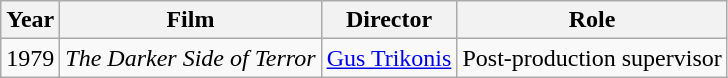<table class="wikitable">
<tr>
<th>Year</th>
<th>Film</th>
<th>Director</th>
<th>Role</th>
</tr>
<tr>
<td>1979</td>
<td><em>The Darker Side of Terror</em></td>
<td><a href='#'>Gus Trikonis</a></td>
<td>Post-production supervisor</td>
</tr>
</table>
